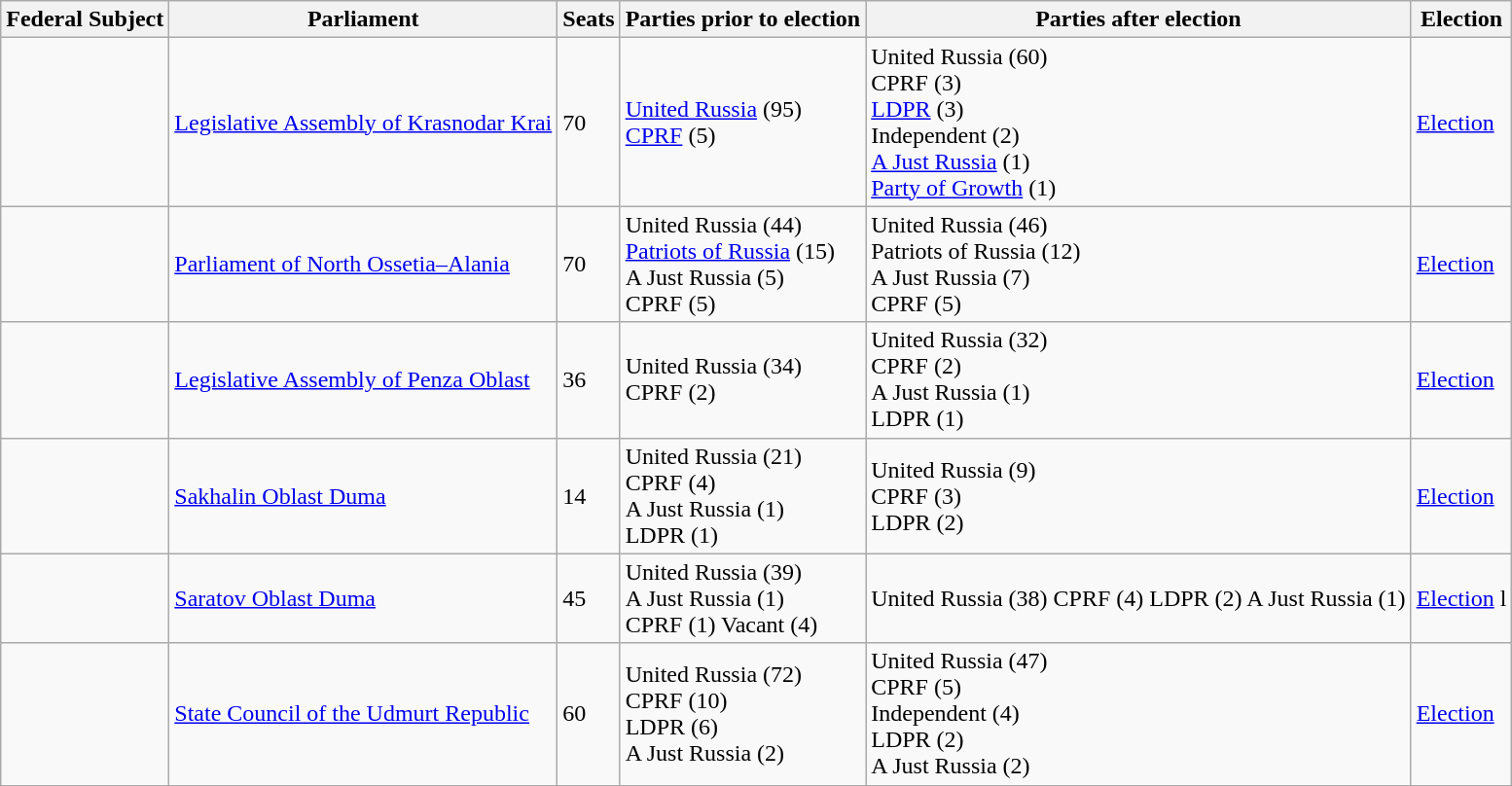<table class="wikitable sortable">
<tr>
<th>Federal Subject</th>
<th>Parliament</th>
<th>Seats</th>
<th>Parties prior to election</th>
<th>Parties after election</th>
<th>Election</th>
</tr>
<tr>
<td></td>
<td><a href='#'>Legislative Assembly of Krasnodar Krai</a></td>
<td>70</td>
<td><a href='#'>United Russia</a> (95)<br><a href='#'>CPRF</a> (5)</td>
<td>United Russia (60)<br>CPRF (3)<br><a href='#'>LDPR</a> (3)<br>Independent (2)<br><a href='#'>A Just Russia</a> (1)<br><a href='#'>Party of Growth</a> (1)</td>
<td><a href='#'>Election</a></td>
</tr>
<tr>
<td></td>
<td><a href='#'>Parliament of North Ossetia–Alania</a></td>
<td>70</td>
<td>United Russia (44)<br><a href='#'>Patriots of Russia</a> (15)<br>A Just Russia (5)<br>CPRF (5)</td>
<td>United Russia (46)<br>Patriots of Russia (12)<br>A Just Russia (7)<br>CPRF (5)</td>
<td><a href='#'>Election</a></td>
</tr>
<tr>
<td></td>
<td><a href='#'>Legislative Assembly of Penza Oblast</a></td>
<td>36</td>
<td>United Russia (34)<br>CPRF (2)</td>
<td>United Russia (32)<br>CPRF (2)<br>A Just Russia (1)<br>LDPR (1)</td>
<td><a href='#'>Election</a></td>
</tr>
<tr>
<td></td>
<td><a href='#'>Sakhalin Oblast Duma</a></td>
<td>14</td>
<td>United Russia (21)<br>CPRF (4)<br>A Just Russia (1)<br>LDPR (1)</td>
<td>United Russia (9)<br>CPRF (3)<br>LDPR (2)</td>
<td><a href='#'>Election</a></td>
</tr>
<tr>
<td></td>
<td><a href='#'>Saratov Oblast Duma</a></td>
<td>45</td>
<td>United Russia (39)<br>A Just Russia (1)<br>CPRF (1)
Vacant (4)</td>
<td>United Russia (38) CPRF (4) LDPR (2) A Just Russia (1)</td>
<td><a href='#'>Election</a> l</td>
</tr>
<tr>
<td></td>
<td><a href='#'>State Council of the Udmurt Republic</a></td>
<td>60</td>
<td>United Russia (72)<br>CPRF (10)<br>LDPR (6)<br>A Just Russia (2)</td>
<td>United Russia (47)<br>CPRF (5)<br>Independent (4)<br>LDPR (2)<br>A Just Russia (2)</td>
<td><a href='#'>Election</a></td>
</tr>
</table>
